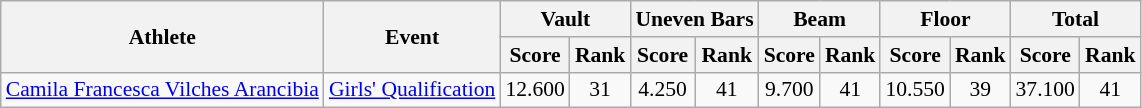<table class="wikitable" border="1" style="font-size:90%">
<tr>
<th rowspan=2>Athlete</th>
<th rowspan=2>Event</th>
<th colspan=2>Vault</th>
<th colspan=2>Uneven Bars</th>
<th colspan=2>Beam</th>
<th colspan=2>Floor</th>
<th colspan=2>Total</th>
</tr>
<tr>
<th>Score</th>
<th>Rank</th>
<th>Score</th>
<th>Rank</th>
<th>Score</th>
<th>Rank</th>
<th>Score</th>
<th>Rank</th>
<th>Score</th>
<th>Rank</th>
</tr>
<tr>
<td><a href='#'>Camila Francesca Vilches Arancibia</a></td>
<td><a href='#'>Girls' Qualification</a></td>
<td align=center>12.600</td>
<td align=center>31</td>
<td align=center>4.250</td>
<td align=center>41</td>
<td align=center>9.700</td>
<td align=center>41</td>
<td align=center>10.550</td>
<td align=center>39</td>
<td align=center>37.100</td>
<td align=center>41</td>
</tr>
</table>
